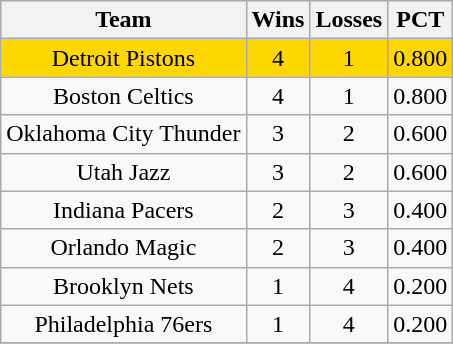<table class="wikitable" style="text-align:center">
<tr>
<th>Team</th>
<th>Wins</th>
<th>Losses</th>
<th>PCT</th>
</tr>
<tr style="background:gold;">
<td>Detroit Pistons</td>
<td>4</td>
<td>1</td>
<td>0.800</td>
</tr>
<tr>
<td>Boston Celtics</td>
<td>4</td>
<td>1</td>
<td>0.800</td>
</tr>
<tr>
<td>Oklahoma City Thunder</td>
<td>3</td>
<td>2</td>
<td>0.600</td>
</tr>
<tr>
<td>Utah Jazz</td>
<td>3</td>
<td>2</td>
<td>0.600</td>
</tr>
<tr>
<td>Indiana Pacers</td>
<td>2</td>
<td>3</td>
<td>0.400</td>
</tr>
<tr>
<td>Orlando Magic</td>
<td>2</td>
<td>3</td>
<td>0.400</td>
</tr>
<tr>
<td>Brooklyn Nets</td>
<td>1</td>
<td>4</td>
<td>0.200</td>
</tr>
<tr>
<td>Philadelphia 76ers</td>
<td>1</td>
<td>4</td>
<td>0.200</td>
</tr>
<tr>
</tr>
</table>
